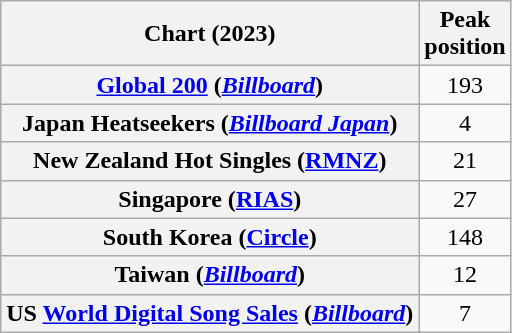<table class="wikitable sortable plainrowheaders" style="text-align:center">
<tr>
<th scope="col">Chart (2023)</th>
<th scope="col">Peak<br>position</th>
</tr>
<tr>
<th scope="row"><a href='#'>Global 200</a> (<em><a href='#'>Billboard</a></em>)</th>
<td>193</td>
</tr>
<tr>
<th scope="row">Japan Heatseekers (<em><a href='#'>Billboard Japan</a></em>)</th>
<td>4</td>
</tr>
<tr>
<th scope="row">New Zealand Hot Singles (<a href='#'>RMNZ</a>)</th>
<td>21</td>
</tr>
<tr>
<th scope="row">Singapore (<a href='#'>RIAS</a>)</th>
<td>27</td>
</tr>
<tr>
<th scope="row">South Korea (<a href='#'>Circle</a>)</th>
<td>148</td>
</tr>
<tr>
<th scope="row">Taiwan (<em><a href='#'>Billboard</a></em>)</th>
<td>12</td>
</tr>
<tr>
<th scope="row">US <a href='#'>World Digital Song Sales</a> (<em><a href='#'>Billboard</a></em>)</th>
<td>7</td>
</tr>
</table>
